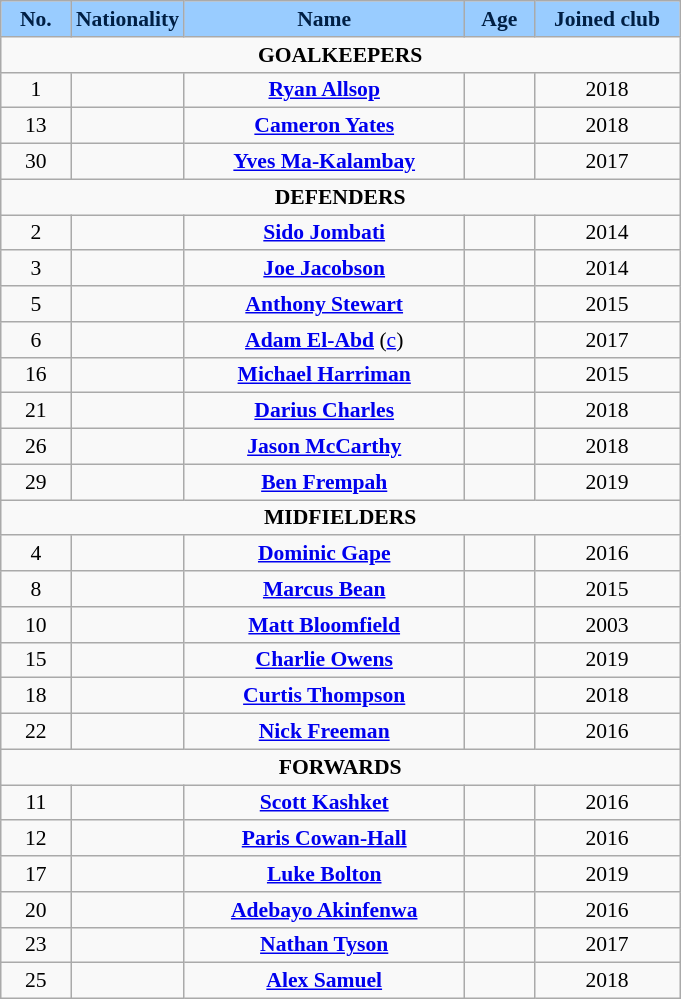<table class="wikitable"  style="text-align:center; font-size:90%; ">
<tr>
<th style="background:#99CCFF; color:#001F44; width:40px;">No.</th>
<th style="background:#99CCFF; color:#001F44; width:40px;">Nationality</th>
<th style="background:#99CCFF; color:#001F44; width:180px;">Name</th>
<th style="background:#99CCFF; color:#001F44; width:40px;">Age</th>
<th style="background:#99CCFF; color:#001F44; width:90px;">Joined club </th>
</tr>
<tr>
<td colspan="5"><strong>GOALKEEPERS</strong></td>
</tr>
<tr>
<td>1</td>
<td></td>
<td><strong><a href='#'>Ryan Allsop</a></strong></td>
<td></td>
<td>2018</td>
</tr>
<tr>
<td>13</td>
<td></td>
<td><strong><a href='#'>Cameron Yates</a></strong></td>
<td></td>
<td>2018</td>
</tr>
<tr>
<td>30</td>
<td></td>
<td><strong><a href='#'>Yves Ma-Kalambay</a></strong></td>
<td></td>
<td>2017</td>
</tr>
<tr>
<td colspan="5"><strong>DEFENDERS</strong></td>
</tr>
<tr>
<td>2</td>
<td></td>
<td><strong><a href='#'>Sido Jombati</a></strong></td>
<td></td>
<td>2014</td>
</tr>
<tr>
<td>3</td>
<td></td>
<td><strong><a href='#'>Joe Jacobson</a></strong></td>
<td></td>
<td>2014</td>
</tr>
<tr>
<td>5</td>
<td></td>
<td><strong><a href='#'>Anthony Stewart</a></strong></td>
<td></td>
<td>2015</td>
</tr>
<tr>
<td>6</td>
<td></td>
<td><strong><a href='#'>Adam El-Abd</a></strong> (<a href='#'>c</a>)</td>
<td></td>
<td>2017</td>
</tr>
<tr>
<td>16</td>
<td></td>
<td><strong><a href='#'>Michael Harriman</a></strong></td>
<td></td>
<td>2015</td>
</tr>
<tr>
<td>21</td>
<td></td>
<td><strong><a href='#'>Darius Charles</a></strong></td>
<td></td>
<td>2018</td>
</tr>
<tr>
<td>26</td>
<td></td>
<td><strong><a href='#'>Jason McCarthy</a></strong></td>
<td></td>
<td>2018</td>
</tr>
<tr>
<td>29</td>
<td></td>
<td><strong><a href='#'>Ben Frempah</a></strong></td>
<td></td>
<td>2019</td>
</tr>
<tr>
<td colspan="5"><strong>MIDFIELDERS</strong></td>
</tr>
<tr>
<td>4</td>
<td></td>
<td><strong><a href='#'>Dominic Gape</a></strong></td>
<td></td>
<td>2016</td>
</tr>
<tr>
<td>8</td>
<td></td>
<td><strong><a href='#'>Marcus Bean</a></strong></td>
<td></td>
<td>2015</td>
</tr>
<tr>
<td>10</td>
<td></td>
<td><strong><a href='#'>Matt Bloomfield</a></strong></td>
<td></td>
<td>2003</td>
</tr>
<tr>
<td>15</td>
<td></td>
<td><strong><a href='#'>Charlie Owens</a></strong></td>
<td></td>
<td>2019</td>
</tr>
<tr>
<td>18</td>
<td></td>
<td><strong><a href='#'>Curtis Thompson</a></strong></td>
<td></td>
<td>2018</td>
</tr>
<tr>
<td>22</td>
<td></td>
<td><strong><a href='#'>Nick Freeman</a></strong></td>
<td></td>
<td>2016</td>
</tr>
<tr>
<td colspan="5"><strong>FORWARDS</strong></td>
</tr>
<tr>
<td>11</td>
<td></td>
<td><strong><a href='#'>Scott Kashket</a></strong></td>
<td></td>
<td>2016</td>
</tr>
<tr>
<td>12</td>
<td></td>
<td><strong><a href='#'>Paris Cowan-Hall</a></strong></td>
<td></td>
<td>2016</td>
</tr>
<tr>
<td>17</td>
<td></td>
<td><strong><a href='#'>Luke Bolton</a></strong></td>
<td></td>
<td>2019</td>
</tr>
<tr>
<td>20</td>
<td></td>
<td><strong><a href='#'>Adebayo Akinfenwa</a></strong></td>
<td></td>
<td>2016</td>
</tr>
<tr>
<td>23</td>
<td></td>
<td><strong><a href='#'>Nathan Tyson</a></strong></td>
<td></td>
<td>2017</td>
</tr>
<tr>
<td>25</td>
<td></td>
<td><strong><a href='#'>Alex Samuel</a></strong></td>
<td></td>
<td>2018</td>
</tr>
</table>
